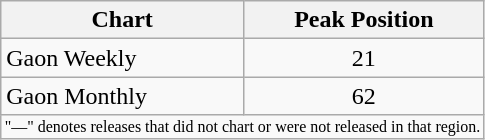<table class="wikitable">
<tr>
<th>Chart</th>
<th>Peak Position</th>
</tr>
<tr>
<td>Gaon Weekly</td>
<td align="center">21</td>
</tr>
<tr>
<td>Gaon Monthly</td>
<td align="center">62</td>
</tr>
<tr>
<td colspan="10" style="text-align:center; font-size:8pt;">"—" denotes releases that did not chart or were not released in that region.</td>
</tr>
</table>
